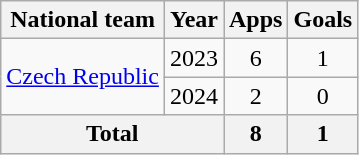<table class=wikitable style=text-align:center>
<tr>
<th>National team</th>
<th>Year</th>
<th>Apps</th>
<th>Goals</th>
</tr>
<tr>
<td rowspan="2"><a href='#'>Czech Republic</a></td>
<td>2023</td>
<td>6</td>
<td>1</td>
</tr>
<tr>
<td>2024</td>
<td>2</td>
<td>0</td>
</tr>
<tr>
<th colspan="2">Total</th>
<th>8</th>
<th>1</th>
</tr>
</table>
